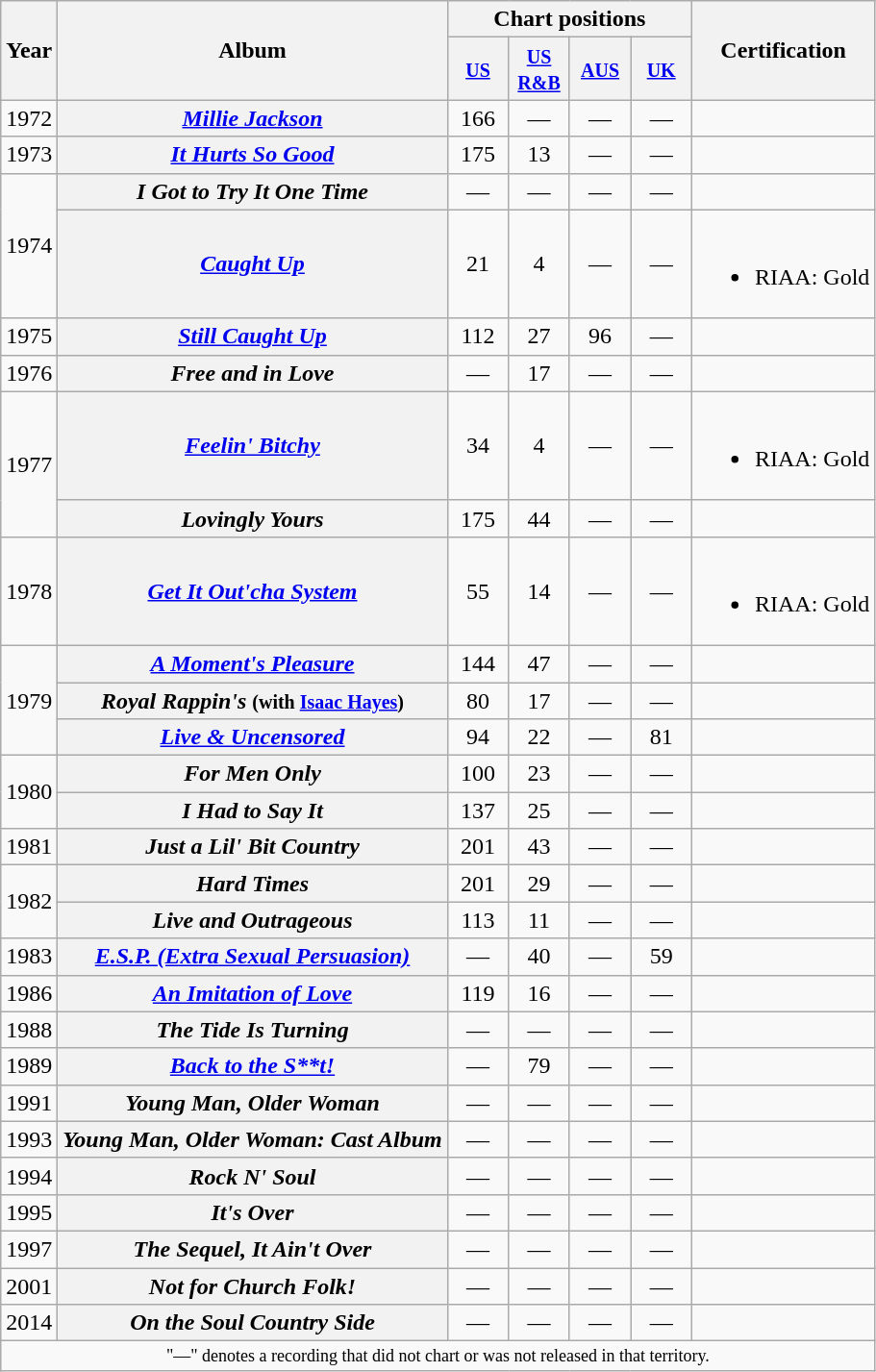<table class="wikitable plainrowheaders" style="text-align: center;">
<tr>
<th scope="col" rowspan="2">Year</th>
<th scope="col" rowspan="2">Album</th>
<th scope="col" colspan="4">Chart positions</th>
<th scope="col" rowspan="2">Certification</th>
</tr>
<tr>
<th scope="col" width="35"><small><a href='#'>US</a></small><br></th>
<th scope="col" width="35"><small><a href='#'>US R&B</a></small><br></th>
<th scope="col" width="35"><small><a href='#'>AUS</a></small><br></th>
<th scope="col" width="35"><small><a href='#'>UK</a></small><br></th>
</tr>
<tr>
<td>1972</td>
<th scope="row"><em><a href='#'>Millie Jackson</a></em></th>
<td>166</td>
<td>—</td>
<td>—</td>
<td>—</td>
<td></td>
</tr>
<tr>
<td>1973</td>
<th scope="row"><em><a href='#'>It Hurts So Good</a></em></th>
<td>175</td>
<td>13</td>
<td>—</td>
<td>—</td>
<td></td>
</tr>
<tr>
<td rowspan="2">1974</td>
<th scope="row"><em>I Got to Try It One Time</em></th>
<td>—</td>
<td>—</td>
<td>—</td>
<td>—</td>
<td></td>
</tr>
<tr>
<th scope="row"><em><a href='#'>Caught Up</a></em></th>
<td>21</td>
<td>4</td>
<td>—</td>
<td>—</td>
<td><br><ul><li>RIAA: Gold</li></ul></td>
</tr>
<tr>
<td>1975</td>
<th scope="row"><em><a href='#'>Still Caught Up</a></em></th>
<td>112</td>
<td>27</td>
<td>96</td>
<td>—</td>
<td></td>
</tr>
<tr>
<td>1976</td>
<th scope="row"><em>Free and in Love</em></th>
<td>—</td>
<td>17</td>
<td>—</td>
<td>—</td>
<td></td>
</tr>
<tr>
<td rowspan="2">1977</td>
<th scope="row"><em><a href='#'>Feelin' Bitchy</a></em></th>
<td>34</td>
<td>4</td>
<td>—</td>
<td>—</td>
<td><br><ul><li>RIAA: Gold</li></ul></td>
</tr>
<tr>
<th scope="row"><em>Lovingly Yours</em></th>
<td>175</td>
<td>44</td>
<td>—</td>
<td>—</td>
<td></td>
</tr>
<tr>
<td>1978</td>
<th scope="row"><em><a href='#'>Get It Out'cha System</a></em></th>
<td>55</td>
<td>14</td>
<td>—</td>
<td>—</td>
<td><br><ul><li>RIAA: Gold</li></ul></td>
</tr>
<tr>
<td rowspan="3">1979</td>
<th scope="row"><em><a href='#'>A Moment's Pleasure</a></em></th>
<td>144</td>
<td>47</td>
<td>—</td>
<td>—</td>
<td></td>
</tr>
<tr>
<th scope="row"><em>Royal Rappin's</em> <small>(with <a href='#'>Isaac Hayes</a>)</small></th>
<td>80</td>
<td>17</td>
<td>—</td>
<td>—</td>
<td></td>
</tr>
<tr>
<th scope="row"><em><a href='#'>Live & Uncensored</a></em></th>
<td>94</td>
<td>22</td>
<td>—</td>
<td>81</td>
<td></td>
</tr>
<tr>
<td rowspan="2">1980</td>
<th scope="row"><em>For Men Only</em></th>
<td>100</td>
<td>23</td>
<td>—</td>
<td>—</td>
<td></td>
</tr>
<tr>
<th scope="row"><em>I Had to Say It</em></th>
<td>137</td>
<td>25</td>
<td>—</td>
<td>—</td>
<td></td>
</tr>
<tr>
<td>1981</td>
<th scope="row"><em>Just a Lil' Bit Country</em></th>
<td>201</td>
<td>43</td>
<td>—</td>
<td>—</td>
<td></td>
</tr>
<tr>
<td rowspan="2">1982</td>
<th scope="row"><em>Hard Times</em></th>
<td>201</td>
<td>29</td>
<td>—</td>
<td>—</td>
<td></td>
</tr>
<tr>
<th scope="row"><em>Live and Outrageous</em></th>
<td>113</td>
<td>11</td>
<td>—</td>
<td>—</td>
<td></td>
</tr>
<tr>
<td>1983</td>
<th scope="row"><em><a href='#'>E.S.P. (Extra Sexual Persuasion)</a></em></th>
<td>—</td>
<td>40</td>
<td>—</td>
<td>59</td>
<td></td>
</tr>
<tr>
<td>1986</td>
<th scope="row"><em><a href='#'>An Imitation of Love</a></em></th>
<td>119</td>
<td>16</td>
<td>—</td>
<td>—</td>
<td></td>
</tr>
<tr>
<td>1988</td>
<th scope="row"><em>The Tide Is Turning</em></th>
<td>—</td>
<td>—</td>
<td>—</td>
<td>—</td>
<td></td>
</tr>
<tr>
<td>1989</td>
<th scope="row"><em><a href='#'>Back to the S**t!</a></em></th>
<td>—</td>
<td>79</td>
<td>—</td>
<td>—</td>
<td></td>
</tr>
<tr>
<td>1991</td>
<th scope="row"><em>Young Man, Older Woman</em></th>
<td>—</td>
<td>—</td>
<td>—</td>
<td>—</td>
<td></td>
</tr>
<tr>
<td>1993</td>
<th scope="row"><em>Young Man, Older Woman: Cast Album</em></th>
<td>—</td>
<td>—</td>
<td>—</td>
<td>—</td>
<td></td>
</tr>
<tr>
<td>1994</td>
<th scope="row"><em>Rock N' Soul</em></th>
<td>—</td>
<td>—</td>
<td>—</td>
<td>—</td>
<td></td>
</tr>
<tr>
<td>1995</td>
<th scope="row"><em>It's Over</em></th>
<td>—</td>
<td>—</td>
<td>—</td>
<td>—</td>
<td></td>
</tr>
<tr>
<td>1997</td>
<th scope="row"><em>The Sequel, It Ain't Over</em></th>
<td>—</td>
<td>—</td>
<td>—</td>
<td>—</td>
<td></td>
</tr>
<tr>
<td>2001</td>
<th scope="row"><em>Not for Church Folk!</em></th>
<td>—</td>
<td>—</td>
<td>—</td>
<td>—</td>
<td></td>
</tr>
<tr>
<td>2014</td>
<th scope="row"><em>On the Soul Country Side</em></th>
<td>—</td>
<td>—</td>
<td>—</td>
<td>—</td>
<td></td>
</tr>
<tr>
<td colspan="7" style="font-size:9pt;">"—" denotes a recording that did not chart or was not released in that territory.</td>
</tr>
</table>
